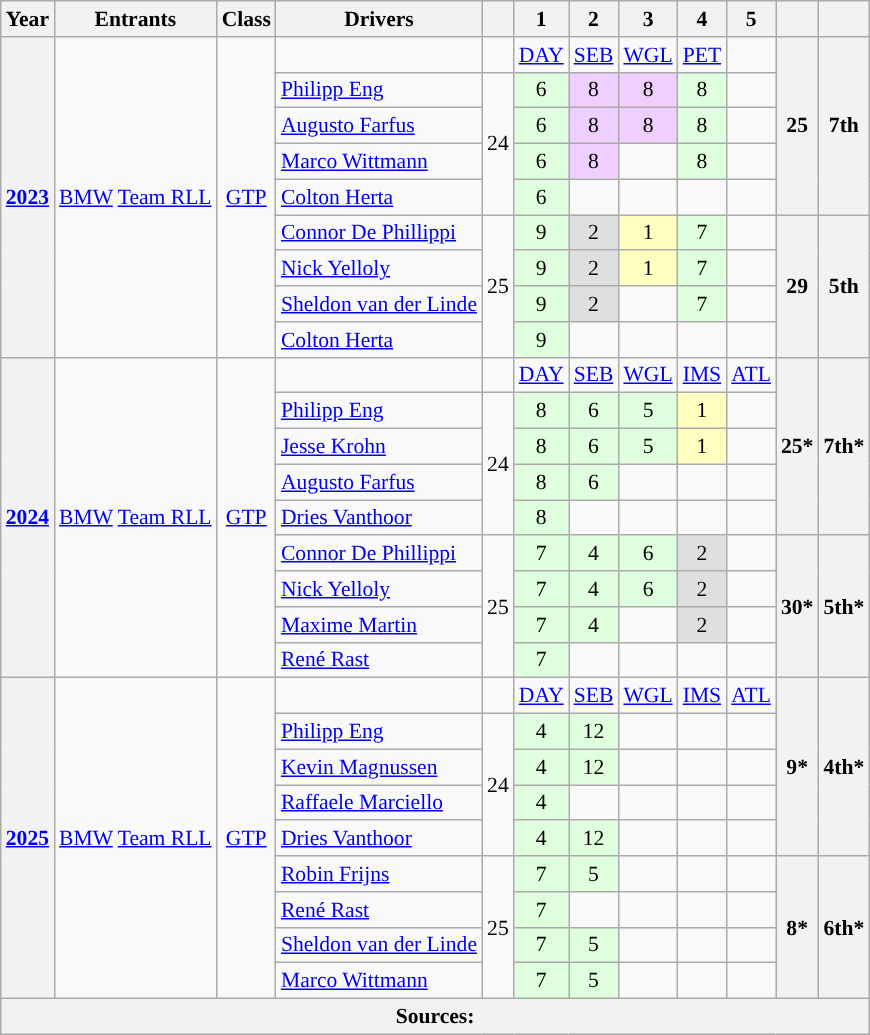<table class="wikitable" style="text-align:center; font-size:90%">
<tr>
<th>Year</th>
<th>Entrants</th>
<th>Class</th>
<th>Drivers</th>
<th></th>
<th>1</th>
<th>2</th>
<th>3</th>
<th>4</th>
<th>5</th>
<th></th>
<th></th>
</tr>
<tr>
<th rowspan="9"><a href='#'>2023</a></th>
<td rowspan="9"><a href='#'>BMW</a> <a href='#'>Team RLL</a></td>
<td rowspan="9"><a href='#'>GTP</a></td>
<td></td>
<td></td>
<td><a href='#'>DAY</a></td>
<td><a href='#'>SEB</a></td>
<td><a href='#'>WGL</a></td>
<td><a href='#'>PET</a></td>
<td></td>
<th rowspan=5>25</th>
<th rowspan=5>7th</th>
</tr>
<tr>
<td align="left"> <a href='#'>Philipp Eng</a></td>
<td rowspan="4">24</td>
<td style="background:#DFFFDF;">6</td>
<td style="background:#EFCFFF;">8</td>
<td style="background:#EFCFFF;">8</td>
<td style="background:#DFFFDF;">8</td>
<td></td>
</tr>
<tr>
<td align="left"> <a href='#'>Augusto Farfus</a></td>
<td style="background:#DFFFDF;">6</td>
<td style="background:#EFCFFF;">8</td>
<td style="background:#EFCFFF;">8</td>
<td style="background:#DFFFDF;">8</td>
<td></td>
</tr>
<tr>
<td align="left"> <a href='#'>Marco Wittmann</a></td>
<td style="background:#DFFFDF;">6</td>
<td style="background:#EFCFFF;">8</td>
<td></td>
<td style="background:#DFFFDF;">8</td>
<td></td>
</tr>
<tr>
<td align="left"> <a href='#'>Colton Herta</a></td>
<td style="background:#DFFFDF;">6</td>
<td></td>
<td></td>
<td></td>
<td></td>
</tr>
<tr>
<td align="left"> <a href='#'>Connor De Phillippi</a></td>
<td rowspan="4">25</td>
<td style="background:#DFFFDF;">9</td>
<td style="background:#DFDFDF;">2</td>
<td style="background:#FFFFBF;">1</td>
<td style="background:#DFFFDF;">7</td>
<td></td>
<th rowspan=4>29</th>
<th rowspan=4>5th</th>
</tr>
<tr>
<td align="left"> <a href='#'>Nick Yelloly</a></td>
<td style="background:#DFFFDF;">9</td>
<td style="background:#DFDFDF;">2</td>
<td style="background:#FFFFBF;">1</td>
<td style="background:#DFFFDF;">7</td>
<td></td>
</tr>
<tr>
<td align="left"> <a href='#'>Sheldon van der Linde</a></td>
<td style="background:#DFFFDF;">9</td>
<td style="background:#DFDFDF;">2</td>
<td></td>
<td style="background:#DFFFDF;">7</td>
<td></td>
</tr>
<tr>
<td align="left"> <a href='#'>Colton Herta</a></td>
<td style="background:#DFFFDF;">9</td>
<td></td>
<td></td>
<td></td>
<td></td>
</tr>
<tr>
<th rowspan="9"><a href='#'>2024</a></th>
<td rowspan="9"><a href='#'>BMW</a> <a href='#'>Team RLL</a></td>
<td rowspan="9"><a href='#'>GTP</a></td>
<td></td>
<td></td>
<td><a href='#'>DAY</a></td>
<td><a href='#'>SEB</a></td>
<td><a href='#'>WGL</a></td>
<td><a href='#'>IMS</a></td>
<td><a href='#'>ATL</a></td>
<th rowspan="5">25*</th>
<th rowspan="5">7th*</th>
</tr>
<tr>
<td align="left"> <a href='#'>Philipp Eng</a></td>
<td rowspan="4">24</td>
<td style="background:#dfffdf;" align="center">8</td>
<td style="background:#dfffdf;" align="center">6</td>
<td style="background:#dfffdf;" align="center">5</td>
<td style="background:#ffffbf;" align="center">1</td>
<td></td>
</tr>
<tr>
<td align="left"> <a href='#'>Jesse Krohn</a></td>
<td style="background:#dfffdf;" align="center">8</td>
<td style="background:#dfffdf;" align="center">6</td>
<td style="background:#dfffdf;" align="center">5</td>
<td style="background:#ffffbf;" align="center">1</td>
<td></td>
</tr>
<tr>
<td align="left"> <a href='#'>Augusto Farfus</a></td>
<td style="background:#dfffdf;" align="center">8</td>
<td style="background:#dfffdf;" align="center">6</td>
<td></td>
<td></td>
<td></td>
</tr>
<tr>
<td align="left"> <a href='#'>Dries Vanthoor</a></td>
<td style="background:#dfffdf;" align="center">8</td>
<td></td>
<td></td>
<td></td>
<td></td>
</tr>
<tr>
<td align="left"> <a href='#'>Connor De Phillippi</a></td>
<td rowspan="4">25</td>
<td style="background:#dfffdf;" align="center">7</td>
<td style="background:#dfffdf;" align="center">4</td>
<td style="background:#dfffdf;" align="center">6</td>
<td style="background:#dfdfdf;" align="center">2</td>
<td></td>
<th rowspan="4">30*</th>
<th rowspan="4">5th*</th>
</tr>
<tr>
<td align="left"> <a href='#'>Nick Yelloly</a></td>
<td style="background:#dfffdf;" align="center">7</td>
<td style="background:#dfffdf;" align="center">4</td>
<td style="background:#dfffdf;" align="center">6</td>
<td style="background:#dfdfdf;" align="center">2</td>
<td></td>
</tr>
<tr>
<td align="left"> <a href='#'>Maxime Martin</a></td>
<td style="background:#dfffdf;" align="center">7</td>
<td style="background:#dfffdf;" align="center">4</td>
<td></td>
<td style="background:#dfdfdf;" align="center">2</td>
<td></td>
</tr>
<tr>
<td align="left"> <a href='#'>René Rast</a></td>
<td style="background:#dfffdf;" align="center">7</td>
<td></td>
<td></td>
<td></td>
<td></td>
</tr>
<tr>
<th rowspan="9"><a href='#'>2025</a></th>
<td rowspan="9"><a href='#'>BMW</a> <a href='#'>Team RLL</a></td>
<td rowspan="9"><a href='#'>GTP</a></td>
<td></td>
<td></td>
<td><a href='#'>DAY</a></td>
<td><a href='#'>SEB</a></td>
<td><a href='#'>WGL</a></td>
<td><a href='#'>IMS</a></td>
<td><a href='#'>ATL</a></td>
<th rowspan="5">9*</th>
<th rowspan="5">4th*</th>
</tr>
<tr>
<td align="left"> <a href='#'>Philipp Eng</a></td>
<td rowspan="4">24</td>
<td style="background:#DFFFDF;">4</td>
<td style="background:#DFFFDF;">12</td>
<td></td>
<td></td>
<td></td>
</tr>
<tr>
<td align="left"> <a href='#'>Kevin Magnussen</a></td>
<td style="background:#DFFFDF;">4</td>
<td style="background:#DFFFDF;">12</td>
<td></td>
<td></td>
<td></td>
</tr>
<tr>
<td align="left"> <a href='#'>Raffaele Marciello</a></td>
<td style="background:#DFFFDF;">4</td>
<td></td>
<td></td>
<td></td>
<td></td>
</tr>
<tr>
<td align="left"> <a href='#'>Dries Vanthoor</a></td>
<td style="background:#DFFFDF;">4</td>
<td style="background:#DFFFDF;">12</td>
<td></td>
<td></td>
<td></td>
</tr>
<tr>
<td align="left"> <a href='#'>Robin Frijns</a></td>
<td rowspan="4">25</td>
<td style="background:#DFFFDF;">7</td>
<td style="background:#DFFFDF;">5</td>
<td></td>
<td></td>
<td></td>
<th rowspan="4">8*</th>
<th rowspan="4">6th*</th>
</tr>
<tr>
<td align="left"> <a href='#'>René Rast</a></td>
<td style="background:#DFFFDF;">7</td>
<td></td>
<td></td>
<td></td>
<td></td>
</tr>
<tr>
<td align="left"> <a href='#'>Sheldon van der Linde</a></td>
<td style="background:#DFFFDF;">7</td>
<td style="background:#DFFFDF;">5</td>
<td></td>
<td></td>
<td></td>
</tr>
<tr>
<td align="left"> <a href='#'>Marco Wittmann</a></td>
<td style="background:#DFFFDF;">7</td>
<td style="background:#DFFFDF;">5</td>
<td></td>
<td></td>
<td></td>
</tr>
<tr>
<th colspan="12">Sources:</th>
</tr>
</table>
